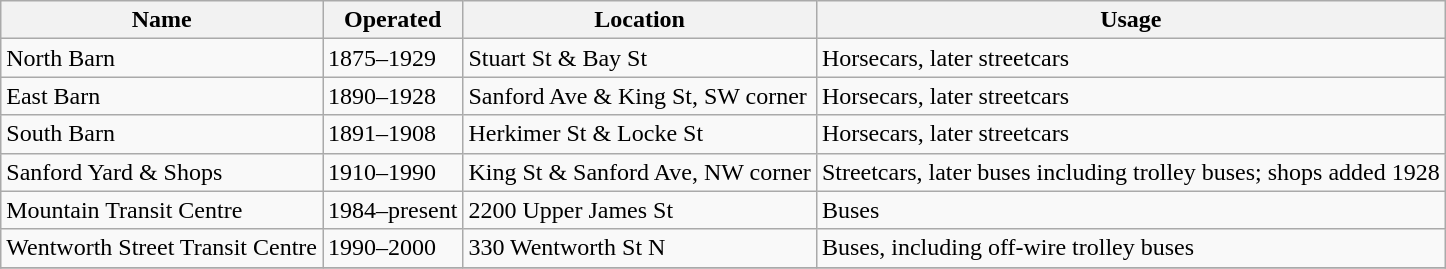<table class="wikitable collapsible expanded">
<tr>
<th>Name</th>
<th>Operated</th>
<th>Location</th>
<th>Usage</th>
</tr>
<tr>
<td>North Barn</td>
<td>1875–1929</td>
<td>Stuart St & Bay St</td>
<td>Horsecars, later streetcars</td>
</tr>
<tr>
<td>East Barn</td>
<td>1890–1928</td>
<td>Sanford Ave & King St, SW corner</td>
<td>Horsecars, later streetcars</td>
</tr>
<tr>
<td>South Barn</td>
<td>1891–1908</td>
<td>Herkimer St & Locke St</td>
<td>Horsecars, later streetcars</td>
</tr>
<tr>
<td>Sanford Yard & Shops</td>
<td>1910–1990</td>
<td>King St & Sanford Ave, NW corner</td>
<td>Streetcars, later buses including trolley buses; shops added 1928</td>
</tr>
<tr>
<td>Mountain Transit Centre</td>
<td>1984–present</td>
<td>2200 Upper James St</td>
<td>Buses</td>
</tr>
<tr>
<td>Wentworth Street Transit Centre</td>
<td>1990–2000</td>
<td>330 Wentworth St N</td>
<td>Buses, including off-wire trolley buses</td>
</tr>
<tr>
</tr>
</table>
